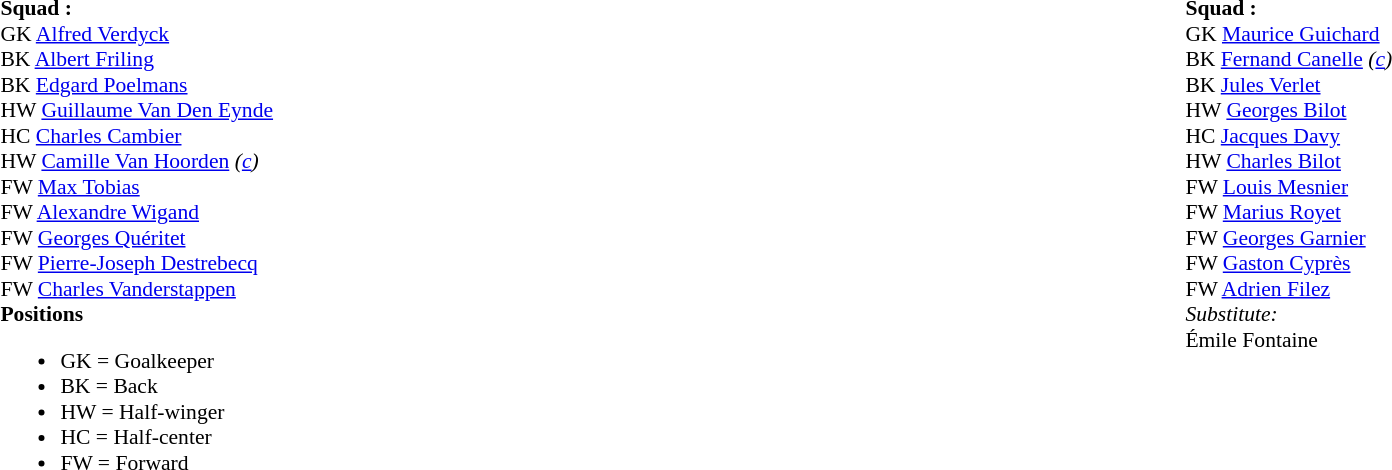<table border="0" cellspacing="0" cellpadding="0" width="100%" style="font-size:90%">
<tr>
<td width="10%"></td>
<td width="20%" valign="top" align="left"><br><strong>Squad :</strong><br>
GK  <a href='#'>Alfred Verdyck</a><br>
BK  <a href='#'>Albert Friling</a><br>
BK  <a href='#'>Edgard Poelmans</a><br>
HW  <a href='#'>Guillaume Van Den Eynde</a><br>
HC  <a href='#'>Charles Cambier</a><br>
HW  <a href='#'>Camille Van Hoorden</a> <em>(<a href='#'>c</a>)</em><br>
FW  <a href='#'>Max Tobias</a><br>
FW  <a href='#'>Alexandre Wigand</a><br>
FW  <a href='#'>Georges Quéritet</a><br>
FW  <a href='#'>Pierre-Joseph Destrebecq</a><br>
FW  <a href='#'>Charles Vanderstappen</a><br><strong>Positions</strong><ul><li>GK = Goalkeeper</li><li>BK = Back</li><li>HW = Half-winger</li><li>HC = Half-center</li><li>FW = Forward</li></ul></td>
<td width="20%"></td>
<td width="15%"></td>
<td width="23%" valign="top" align="left"><br><strong>Squad :</strong><br>
GK  <a href='#'>Maurice Guichard</a><br>
BK  <a href='#'>Fernand Canelle</a> <em>(<a href='#'>c</a>)</em><br>
BK  <a href='#'>Jules Verlet</a><br>
HW  <a href='#'>Georges Bilot</a><br>
HC  <a href='#'>Jacques Davy</a><br>
HW  <a href='#'>Charles Bilot</a><br>
FW  <a href='#'>Louis Mesnier</a><br>
FW  <a href='#'>Marius Royet</a><br>
FW  <a href='#'>Georges Garnier</a><br>
FW  <a href='#'>Gaston Cyprès</a><br>
FW  <a href='#'>Adrien Filez</a><br><em>Substitute:</em><br>
Émile Fontaine</td>
</tr>
</table>
